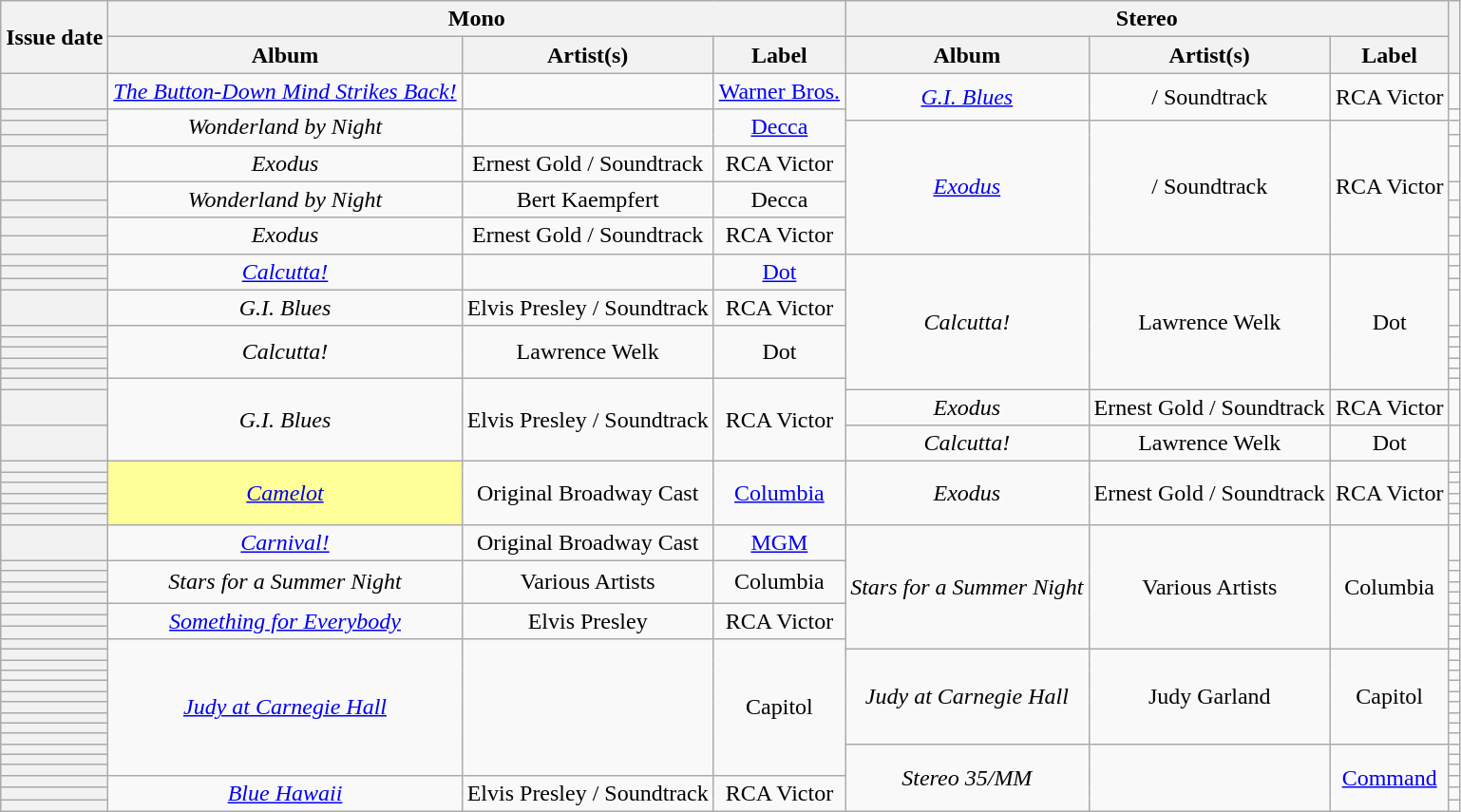<table class="wikitable sortable plainrowheaders" style="text-align: center">
<tr>
<th scope=col rowspan=2>Issue date</th>
<th scope=col colspan=3>Mono</th>
<th scope=col colspan=3>Stereo</th>
<th scope=col rowspan=2 class="unsortable"></th>
</tr>
<tr>
<th scope=col>Album</th>
<th scope=col>Artist(s)</th>
<th scope=col>Label</th>
<th scope=col>Album</th>
<th scope=col>Artist(s)</th>
<th scope=col>Label</th>
</tr>
<tr>
<th scope="row"></th>
<td><em><a href='#'>The Button-Down Mind Strikes Back!</a></em></td>
<td></td>
<td><a href='#'>Warner Bros.</a></td>
<td rowspan=2><em><a href='#'>G.I. Blues</a></em></td>
<td rowspan=2> / Soundtrack</td>
<td rowspan=2>RCA Victor</td>
<td style="text-align: center;"></td>
</tr>
<tr>
<th scope="row"></th>
<td rowspan=3><em>Wonderland by Night</em></td>
<td rowspan=3></td>
<td rowspan=3><a href='#'>Decca</a></td>
<td style="text-align: center;"></td>
</tr>
<tr>
<th scope="row"></th>
<td rowspan=7><em><a href='#'>Exodus</a></em></td>
<td rowspan=7> / Soundtrack</td>
<td rowspan=7>RCA Victor</td>
<td style="text-align: center;"></td>
</tr>
<tr>
<th scope="row"></th>
<td style="text-align: center;"></td>
</tr>
<tr>
<th scope="row"></th>
<td><em>Exodus</em></td>
<td data-sort-value="Gold, Ernest">Ernest Gold / Soundtrack</td>
<td>RCA Victor</td>
<td style="text-align: center;"></td>
</tr>
<tr>
<th scope="row"></th>
<td rowspan=2><em>Wonderland by Night</em></td>
<td rowspan=2 data-sort-value="Kaempfert, Bert ">Bert Kaempfert</td>
<td rowspan=2>Decca</td>
<td style="text-align: center;"></td>
</tr>
<tr>
<th scope="row"></th>
<td style="text-align: center;"></td>
</tr>
<tr>
<th scope="row"></th>
<td rowspan=2><em>Exodus</em></td>
<td rowspan=2 data-sort-value="Gold, Ernest">Ernest Gold / Soundtrack</td>
<td rowspan=2>RCA Victor</td>
<td style="text-align: center;"></td>
</tr>
<tr>
<th scope="row"></th>
<td style="text-align: center;"></td>
</tr>
<tr>
<th scope="row"></th>
<td rowspan=3><em><a href='#'>Calcutta!</a></em></td>
<td rowspan=3></td>
<td rowspan=3><a href='#'>Dot</a></td>
<td rowspan=10><em>Calcutta!</em></td>
<td rowspan=10 data-sort-value="Welk, Lawrence">Lawrence Welk</td>
<td rowspan=10>Dot</td>
<td style="text-align: center;"></td>
</tr>
<tr>
<th scope="row"></th>
<td style="text-align: center;"></td>
</tr>
<tr>
<th scope="row"></th>
<td style="text-align: center;"></td>
</tr>
<tr>
<th scope="row"></th>
<td><em>G.I. Blues</em></td>
<td data-sort-value="Presley, Elvis">Elvis Presley / Soundtrack</td>
<td>RCA Victor</td>
<td style="text-align: center;"></td>
</tr>
<tr>
<th scope="row"></th>
<td rowspan=5><em>Calcutta!</em></td>
<td rowspan=5 data-sort-value="Welk, Lawrence">Lawrence Welk</td>
<td rowspan=5>Dot</td>
</tr>
<tr>
<th scope="row"></th>
<td style="text-align: center;"></td>
</tr>
<tr>
<th scope="row"></th>
<td style="text-align: center;"></td>
</tr>
<tr>
<th scope="row"></th>
<td style="text-align: center;"></td>
</tr>
<tr>
<th scope="row"></th>
<td style="text-align: center;"></td>
</tr>
<tr>
<th scope="row"></th>
<td rowspan=3><em>G.I. Blues</em></td>
<td rowspan=3 data-sort-value="Presley, Elvis">Elvis Presley / Soundtrack</td>
<td rowspan=3>RCA Victor</td>
<td style="text-align: center;"></td>
</tr>
<tr>
<th scope="row"></th>
<td><em>Exodus</em></td>
<td data-sort-value="Gold, Ernest">Ernest Gold / Soundtrack</td>
<td>RCA Victor</td>
<td style="text-align: center;"></td>
</tr>
<tr>
<th scope="row"></th>
<td><em>Calcutta!</em></td>
<td data-sort-value="Welk, Lawrence">Lawrence Welk</td>
<td>Dot</td>
<td style="text-align: center;"></td>
</tr>
<tr>
<th scope="row"></th>
<td bgcolor=#FFFF99 rowspan=6><em><a href='#'>Camelot</a></em> </td>
<td rowspan=6>Original Broadway Cast</td>
<td rowspan=6><a href='#'>Columbia</a></td>
<td rowspan=6><em>Exodus</em></td>
<td rowspan=6 data-sort-value="Gold, Ernest">Ernest Gold / Soundtrack</td>
<td rowspan=6>RCA Victor</td>
<td style="text-align: center;"></td>
</tr>
<tr>
<th scope="row"></th>
<td style="text-align: center;"></td>
</tr>
<tr>
<th scope="row"></th>
<td style="text-align: center;"></td>
</tr>
<tr>
<th scope="row"></th>
<td style="text-align: center;"></td>
</tr>
<tr>
<th scope="row"></th>
<td style="text-align: center;"></td>
</tr>
<tr>
<th scope="row"></th>
<td style="text-align: center;"></td>
</tr>
<tr>
<th scope="row"></th>
<td><em><a href='#'>Carnival!</a></em></td>
<td>Original Broadway Cast</td>
<td><a href='#'>MGM</a></td>
<td rowspan=9><em>Stars for a Summer Night</em></td>
<td rowspan=9>Various Artists</td>
<td rowspan=9>Columbia</td>
<td style="text-align: center;"></td>
</tr>
<tr>
<th scope="row"></th>
<td rowspan=4><em>Stars for a Summer Night</em></td>
<td rowspan=4>Various Artists</td>
<td rowspan=4>Columbia</td>
<td style="text-align: center;"></td>
</tr>
<tr>
<th scope="row"></th>
<td style="text-align: center;"></td>
</tr>
<tr>
<th scope="row"></th>
<td style="text-align: center;"></td>
</tr>
<tr>
<th scope="row"></th>
<td style="text-align: center;"></td>
</tr>
<tr>
<th scope="row"></th>
<td rowspan=3><em><a href='#'>Something for Everybody</a></em></td>
<td rowspan=3 data-sort-value="Presley, Elvis">Elvis Presley</td>
<td rowspan=3>RCA Victor</td>
<td style="text-align: center;"></td>
</tr>
<tr>
<th scope="row"></th>
<td style="text-align: center;"></td>
</tr>
<tr>
<th scope="row"></th>
<td style="text-align: center;"></td>
</tr>
<tr>
<th scope="row"></th>
<td rowspan=13><em><a href='#'>Judy at Carnegie Hall</a></em></td>
<td rowspan=13></td>
<td rowspan=13>Capitol</td>
<td style="text-align: center;"></td>
</tr>
<tr>
<th scope="row"></th>
<td rowspan=9><em>Judy at Carnegie Hall</em></td>
<td rowspan=9 data-sort-value="Garland, Judy">Judy Garland</td>
<td rowspan=9>Capitol</td>
<td style="text-align: center;"></td>
</tr>
<tr>
<th scope="row"></th>
<td style="text-align: center;"></td>
</tr>
<tr>
<th scope="row"></th>
<td style="text-align: center;"></td>
</tr>
<tr>
<th scope="row"></th>
<td style="text-align: center;"></td>
</tr>
<tr>
<th scope="row"></th>
<td style="text-align: center;"></td>
</tr>
<tr>
<th scope="row"></th>
<td style="text-align: center;"></td>
</tr>
<tr>
<th scope="row"></th>
<td style="text-align: center;"></td>
</tr>
<tr>
<th scope="row"></th>
<td style="text-align: center;"></td>
</tr>
<tr>
<th scope="row"></th>
<td style="text-align: center;"></td>
</tr>
<tr>
<th scope="row"></th>
<td rowspan=6><em>Stereo 35/MM</em></td>
<td rowspan=6></td>
<td rowspan=6><a href='#'>Command</a></td>
<td style="text-align: center;"></td>
</tr>
<tr>
<th scope="row"></th>
<td style="text-align: center;"></td>
</tr>
<tr>
<th scope="row"></th>
<td style="text-align: center;"></td>
</tr>
<tr>
<th scope="row"></th>
<td rowspan=3><em><a href='#'>Blue Hawaii</a></em></td>
<td rowspan=3 data-sort-value="Presley, Elvis">Elvis Presley / Soundtrack</td>
<td rowspan=3>RCA Victor</td>
<td style="text-align: center;"></td>
</tr>
<tr>
<th scope="row"></th>
<td style="text-align: center;"></td>
</tr>
<tr>
<th scope="row"></th>
<td style="text-align: center;"></td>
</tr>
</table>
